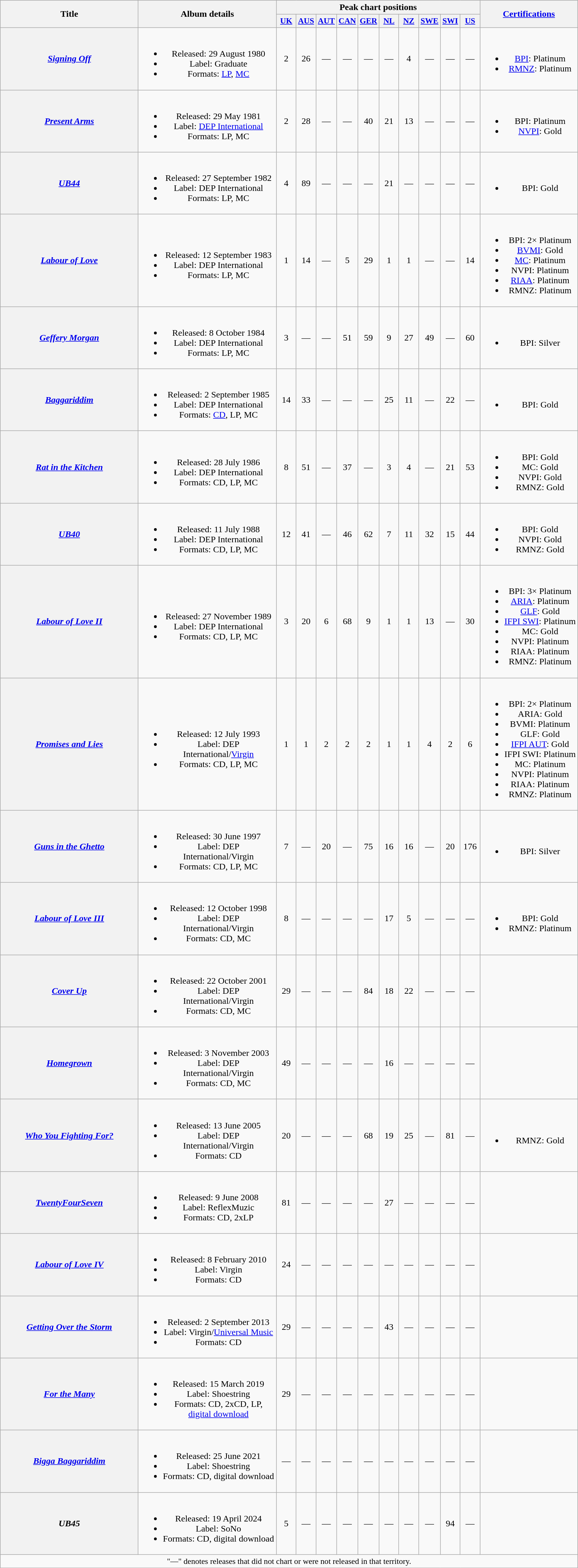<table class="wikitable plainrowheaders" style="text-align:center;">
<tr>
<th rowspan="2" scope="col" style="width:15em;">Title</th>
<th rowspan="2" scope="col" style="width:15em;">Album details</th>
<th colspan="10">Peak chart positions</th>
<th rowspan="2"><a href='#'>Certifications</a></th>
</tr>
<tr>
<th scope="col" style="width:2em;font-size:90%;"><a href='#'>UK</a><br></th>
<th scope="col" style="width:2em;font-size:90%;"><a href='#'>AUS</a><br></th>
<th scope="col" style="width:2em;font-size:90%;"><a href='#'>AUT</a><br></th>
<th scope="col" style="width:2em;font-size:90%;"><a href='#'>CAN</a><br></th>
<th scope="col" style="width:2em;font-size:90%;"><a href='#'>GER</a><br></th>
<th scope="col" style="width:2em;font-size:90%;"><a href='#'>NL</a><br></th>
<th scope="col" style="width:2em;font-size:90%;"><a href='#'>NZ</a><br></th>
<th scope="col" style="width:2em;font-size:90%;"><a href='#'>SWE</a><br></th>
<th scope="col" style="width:2em;font-size:90%;"><a href='#'>SWI</a><br></th>
<th scope="col" style="width:2em;font-size:90%;"><a href='#'>US</a><br></th>
</tr>
<tr>
<th scope="row"><em><a href='#'>Signing Off</a></em></th>
<td><br><ul><li>Released: 29 August 1980</li><li>Label: Graduate</li><li>Formats: <a href='#'>LP</a>, <a href='#'>MC</a></li></ul></td>
<td>2</td>
<td>26</td>
<td>—</td>
<td>—</td>
<td>—</td>
<td>—</td>
<td>4</td>
<td>—</td>
<td>—</td>
<td>—</td>
<td><br><ul><li><a href='#'>BPI</a>: Platinum</li><li><a href='#'>RMNZ</a>: Platinum</li></ul></td>
</tr>
<tr>
<th scope="row"><em><a href='#'>Present Arms</a></em></th>
<td><br><ul><li>Released: 29 May 1981</li><li>Label: <a href='#'>DEP International</a></li><li>Formats: LP, MC</li></ul></td>
<td>2</td>
<td>28</td>
<td>—</td>
<td>—</td>
<td>40</td>
<td>21</td>
<td>13</td>
<td>—</td>
<td>—</td>
<td>—</td>
<td><br><ul><li>BPI: Platinum</li><li><a href='#'>NVPI</a>: Gold</li></ul></td>
</tr>
<tr>
<th scope="row"><em><a href='#'>UB44</a></em></th>
<td><br><ul><li>Released: 27 September 1982</li><li>Label: DEP International</li><li>Formats: LP, MC</li></ul></td>
<td>4</td>
<td>89</td>
<td>—</td>
<td>—</td>
<td>—</td>
<td>21</td>
<td>—</td>
<td>—</td>
<td>—</td>
<td>—</td>
<td><br><ul><li>BPI: Gold</li></ul></td>
</tr>
<tr>
<th scope="row"><em><a href='#'>Labour of Love</a></em></th>
<td><br><ul><li>Released: 12 September 1983</li><li>Label: DEP International</li><li>Formats: LP, MC</li></ul></td>
<td>1</td>
<td>14</td>
<td>—</td>
<td>5</td>
<td>29</td>
<td>1</td>
<td>1</td>
<td>—</td>
<td>—</td>
<td>14</td>
<td><br><ul><li>BPI: 2× Platinum</li><li><a href='#'>BVMI</a>: Gold</li><li><a href='#'>MC</a>: Platinum</li><li>NVPI: Platinum</li><li><a href='#'>RIAA</a>: Platinum</li><li>RMNZ: Platinum</li></ul></td>
</tr>
<tr>
<th scope="row"><em><a href='#'>Geffery Morgan</a></em></th>
<td><br><ul><li>Released: 8 October 1984</li><li>Label: DEP International</li><li>Formats: LP, MC</li></ul></td>
<td>3</td>
<td>—</td>
<td>—</td>
<td>51</td>
<td>59</td>
<td>9</td>
<td>27</td>
<td>49</td>
<td>—</td>
<td>60</td>
<td><br><ul><li>BPI: Silver</li></ul></td>
</tr>
<tr>
<th scope="row"><em><a href='#'>Baggariddim</a></em></th>
<td><br><ul><li>Released: 2 September 1985</li><li>Label: DEP International</li><li>Formats: <a href='#'>CD</a>, LP, MC</li></ul></td>
<td>14</td>
<td>33</td>
<td>—</td>
<td>—</td>
<td>—</td>
<td>25</td>
<td>11</td>
<td>—</td>
<td>22</td>
<td>—</td>
<td><br><ul><li>BPI: Gold</li></ul></td>
</tr>
<tr>
<th scope="row"><em><a href='#'>Rat in the Kitchen</a></em></th>
<td><br><ul><li>Released: 28 July 1986</li><li>Label: DEP International</li><li>Formats: CD, LP, MC</li></ul></td>
<td>8</td>
<td>51</td>
<td>—</td>
<td>37</td>
<td>—</td>
<td>3</td>
<td>4</td>
<td>—</td>
<td>21</td>
<td>53</td>
<td><br><ul><li>BPI: Gold</li><li>MC: Gold</li><li>NVPI: Gold</li><li>RMNZ: Gold</li></ul></td>
</tr>
<tr>
<th scope="row"><em><a href='#'>UB40</a></em></th>
<td><br><ul><li>Released: 11 July 1988</li><li>Label: DEP International</li><li>Formats: CD, LP, MC</li></ul></td>
<td>12</td>
<td>41</td>
<td>—</td>
<td>46</td>
<td>62</td>
<td>7</td>
<td>11</td>
<td>32</td>
<td>15</td>
<td>44</td>
<td><br><ul><li>BPI: Gold</li><li>NVPI: Gold</li><li>RMNZ: Gold</li></ul></td>
</tr>
<tr>
<th scope="row"><em><a href='#'>Labour of Love II</a></em></th>
<td><br><ul><li>Released: 27 November 1989</li><li>Label: DEP International</li><li>Formats: CD, LP, MC</li></ul></td>
<td>3</td>
<td>20</td>
<td>6</td>
<td>68</td>
<td>9</td>
<td>1</td>
<td>1</td>
<td>13</td>
<td>—</td>
<td>30</td>
<td><br><ul><li>BPI: 3× Platinum</li><li><a href='#'>ARIA</a>: Platinum</li><li><a href='#'>GLF</a>: Gold</li><li><a href='#'>IFPI SWI</a>: Platinum</li><li>MC: Gold</li><li>NVPI: Platinum</li><li>RIAA: Platinum</li><li>RMNZ: Platinum</li></ul></td>
</tr>
<tr>
<th scope="row"><em><a href='#'>Promises and Lies</a></em></th>
<td><br><ul><li>Released: 12 July 1993</li><li>Label: DEP International/<a href='#'>Virgin</a></li><li>Formats: CD, LP, MC</li></ul></td>
<td>1</td>
<td>1</td>
<td>2</td>
<td>2</td>
<td>2</td>
<td>1</td>
<td>1</td>
<td>4</td>
<td>2</td>
<td>6</td>
<td><br><ul><li>BPI: 2× Platinum</li><li>ARIA: Gold</li><li>BVMI: Platinum</li><li>GLF: Gold</li><li><a href='#'>IFPI AUT</a>: Gold</li><li>IFPI SWI: Platinum</li><li>MC: Platinum</li><li>NVPI: Platinum</li><li>RIAA: Platinum</li><li>RMNZ: Platinum</li></ul></td>
</tr>
<tr>
<th scope="row"><em><a href='#'>Guns in the Ghetto</a></em></th>
<td><br><ul><li>Released: 30 June 1997</li><li>Label: DEP International/Virgin</li><li>Formats: CD, LP, MC</li></ul></td>
<td>7</td>
<td>—</td>
<td>20</td>
<td>—</td>
<td>75</td>
<td>16</td>
<td>16</td>
<td>—</td>
<td>20</td>
<td>176</td>
<td><br><ul><li>BPI: Silver</li></ul></td>
</tr>
<tr>
<th scope="row"><em><a href='#'>Labour of Love III</a></em></th>
<td><br><ul><li>Released: 12 October 1998</li><li>Label: DEP International/Virgin</li><li>Formats: CD, MC</li></ul></td>
<td>8</td>
<td>—</td>
<td>—</td>
<td>—</td>
<td>—</td>
<td>17</td>
<td>5</td>
<td>—</td>
<td>—</td>
<td>—</td>
<td><br><ul><li>BPI: Gold</li><li>RMNZ: Platinum</li></ul></td>
</tr>
<tr>
<th scope="row"><em><a href='#'>Cover Up</a></em></th>
<td><br><ul><li>Released: 22 October 2001</li><li>Label: DEP International/Virgin</li><li>Formats: CD, MC</li></ul></td>
<td>29</td>
<td>—</td>
<td>—</td>
<td>—</td>
<td>84</td>
<td>18</td>
<td>22</td>
<td>—</td>
<td>—</td>
<td>—</td>
<td></td>
</tr>
<tr>
<th scope="row"><em><a href='#'>Homegrown</a></em></th>
<td><br><ul><li>Released: 3 November 2003</li><li>Label: DEP International/Virgin</li><li>Formats: CD, MC</li></ul></td>
<td>49</td>
<td>—</td>
<td>—</td>
<td>—</td>
<td>—</td>
<td>16</td>
<td>—</td>
<td>—</td>
<td>—</td>
<td>—</td>
<td></td>
</tr>
<tr>
<th scope="row"><em><a href='#'>Who You Fighting For?</a></em></th>
<td><br><ul><li>Released: 13 June 2005</li><li>Label: DEP International/Virgin</li><li>Formats: CD</li></ul></td>
<td>20</td>
<td>—</td>
<td>—</td>
<td>—</td>
<td>68</td>
<td>19</td>
<td>25</td>
<td>—</td>
<td>81</td>
<td>—</td>
<td><br><ul><li>RMNZ: Gold</li></ul></td>
</tr>
<tr>
<th scope="row"><em><a href='#'>TwentyFourSeven</a></em></th>
<td><br><ul><li>Released: 9 June 2008</li><li>Label: ReflexMuzic</li><li>Formats: CD, 2xLP</li></ul></td>
<td>81</td>
<td>—</td>
<td>—</td>
<td>—</td>
<td>—</td>
<td>27</td>
<td>—</td>
<td>—</td>
<td>—</td>
<td>—</td>
<td></td>
</tr>
<tr>
<th scope="row"><em><a href='#'>Labour of Love IV</a></em></th>
<td><br><ul><li>Released: 8 February 2010</li><li>Label: Virgin</li><li>Formats: CD</li></ul></td>
<td>24</td>
<td>—</td>
<td>—</td>
<td>—</td>
<td>—</td>
<td>—</td>
<td>—</td>
<td>—</td>
<td>—</td>
<td>—</td>
<td></td>
</tr>
<tr>
<th scope="row"><em><a href='#'>Getting Over the Storm</a></em></th>
<td><br><ul><li>Released: 2 September 2013</li><li>Label: Virgin/<a href='#'>Universal Music</a></li><li>Formats: CD</li></ul></td>
<td>29</td>
<td>—</td>
<td>—</td>
<td>—</td>
<td>—</td>
<td>43</td>
<td>—</td>
<td>—</td>
<td>—</td>
<td>—</td>
<td></td>
</tr>
<tr>
<th scope="row"><em><a href='#'>For the Many</a></em></th>
<td><br><ul><li>Released: 15 March 2019</li><li>Label: Shoestring</li><li>Formats: CD, 2xCD, LP, <a href='#'>digital download</a></li></ul></td>
<td>29</td>
<td>—</td>
<td>—</td>
<td>—</td>
<td>—</td>
<td>—</td>
<td>—</td>
<td>—</td>
<td>—</td>
<td>—</td>
<td></td>
</tr>
<tr>
<th scope="row"><em><a href='#'>Bigga Baggariddim</a></em></th>
<td><br><ul><li>Released: 25 June 2021</li><li>Label: Shoestring</li><li>Formats: CD, digital download</li></ul></td>
<td>—</td>
<td>—</td>
<td>—</td>
<td>—</td>
<td>—</td>
<td>—</td>
<td>—</td>
<td>—</td>
<td>—</td>
<td>—</td>
<td></td>
</tr>
<tr>
<th scope="row"><em>UB45</em></th>
<td><br><ul><li>Released: 19 April 2024</li><li>Label: SoNo</li><li>Formats: CD, digital download</li></ul></td>
<td>5</td>
<td>—</td>
<td>—</td>
<td>—</td>
<td>—</td>
<td>—</td>
<td>—</td>
<td>—</td>
<td>94</td>
<td>—</td>
<td></td>
</tr>
<tr>
<td colspan="13" style="font-size:90%">"—" denotes releases that did not chart or were not released in that territory.</td>
</tr>
</table>
